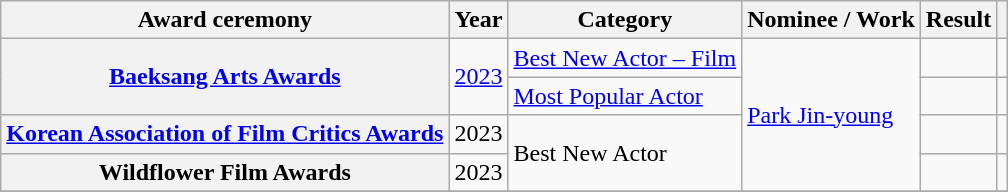<table class="wikitable plainrowheaders sortable">
<tr>
<th scope="col">Award ceremony</th>
<th scope="col">Year</th>
<th scope="col">Category</th>
<th scope="col">Nominee / Work</th>
<th scope="col">Result</th>
<th scope="col" class="unsortable"></th>
</tr>
<tr>
<th scope="row" rowspan="2"><a href='#'>Baeksang Arts Awards</a></th>
<td rowspan="2" style="text-align:center"><a href='#'>2023</a></td>
<td><a href='#'>Best New Actor – Film</a></td>
<td rowspan="4"><a href='#'>Park Jin-young</a></td>
<td></td>
<td style="text-align:center"></td>
</tr>
<tr>
<td><a href='#'>Most Popular Actor</a></td>
<td></td>
<td style="text-align:center"></td>
</tr>
<tr>
<th scope="row"><a href='#'>Korean Association of Film Critics Awards</a></th>
<td style="text-align:center">2023</td>
<td rowspan=2>Best New Actor</td>
<td></td>
<td style="text-align:center"></td>
</tr>
<tr>
<th scope="row">Wildflower Film Awards</th>
<td style="text-align:center">2023</td>
<td></td>
<td style="text-align:center"></td>
</tr>
<tr>
</tr>
</table>
